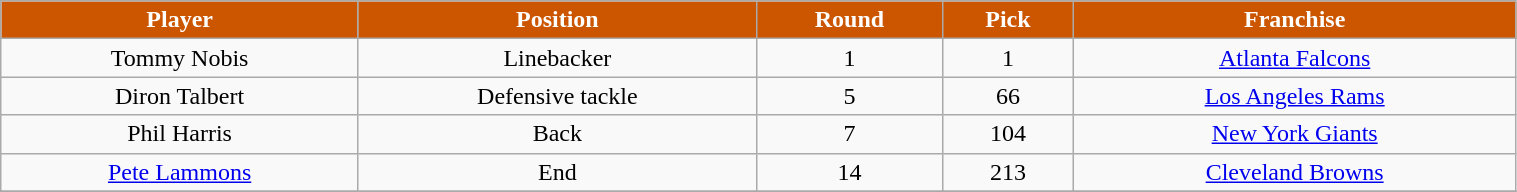<table class="wikitable" width="80%">
<tr align="center"  style="background:#CC5500;color:#FFFFFF;">
<td><strong>Player</strong></td>
<td><strong>Position</strong></td>
<td><strong>Round</strong></td>
<td><strong>Pick</strong></td>
<td><strong>Franchise</strong></td>
</tr>
<tr align="center" bgcolor="">
<td>Tommy Nobis</td>
<td>Linebacker</td>
<td>1</td>
<td>1</td>
<td><a href='#'>Atlanta Falcons</a></td>
</tr>
<tr align="center" bgcolor="">
<td>Diron Talbert</td>
<td>Defensive tackle</td>
<td>5</td>
<td>66</td>
<td><a href='#'>Los Angeles Rams</a></td>
</tr>
<tr align="center" bgcolor="">
<td>Phil Harris</td>
<td>Back</td>
<td>7</td>
<td>104</td>
<td><a href='#'>New York Giants</a></td>
</tr>
<tr align="center" bgcolor="">
<td><a href='#'>Pete Lammons</a></td>
<td>End</td>
<td>14</td>
<td>213</td>
<td><a href='#'>Cleveland Browns</a></td>
</tr>
<tr align="center" bgcolor="">
</tr>
</table>
